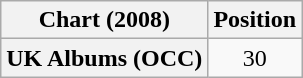<table class="wikitable sortable plainrowheaders" style="text-align:center;">
<tr>
<th scope="col">Chart (2008)</th>
<th scope="col">Position</th>
</tr>
<tr>
<th scope="row">UK Albums (OCC)</th>
<td style="text-align:center;">30</td>
</tr>
</table>
